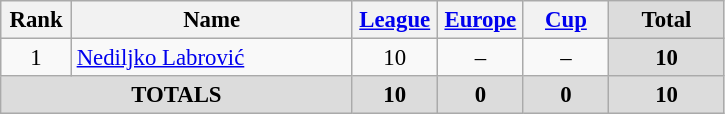<table class="wikitable" style="font-size: 95%; text-align: center;">
<tr>
<th width=40>Rank</th>
<th width=180>Name</th>
<th width=50><a href='#'>League</a></th>
<th width=50><a href='#'>Europe</a></th>
<th width=50><a href='#'>Cup</a></th>
<th width=70 style="background: #DCDCDC">Total</th>
</tr>
<tr>
<td>1</td>
<td style="text-align:left;"> <a href='#'>Nediljko Labrović</a></td>
<td>10</td>
<td>–</td>
<td>–</td>
<th style="background: #DCDCDC">10</th>
</tr>
<tr>
<th colspan="2" align="center" style="background: #DCDCDC">TOTALS</th>
<th style="background: #DCDCDC">10</th>
<th style="background: #DCDCDC">0</th>
<th style="background: #DCDCDC">0</th>
<th style="background: #DCDCDC">10</th>
</tr>
</table>
